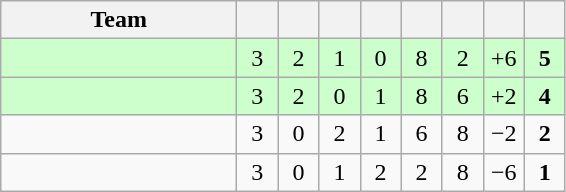<table class="wikitable" style="text-align:center;">
<tr>
<th width=150>Team</th>
<th width=20></th>
<th width=20></th>
<th width=20></th>
<th width=20></th>
<th width=20></th>
<th width=20></th>
<th width=20></th>
<th width=20></th>
</tr>
<tr bgcolor=#ccffcc>
<td align=left></td>
<td>3</td>
<td>2</td>
<td>1</td>
<td>0</td>
<td>8</td>
<td>2</td>
<td>+6</td>
<td><strong>5</strong></td>
</tr>
<tr bgcolor=#ccffcc>
<td align=left></td>
<td>3</td>
<td>2</td>
<td>0</td>
<td>1</td>
<td>8</td>
<td>6</td>
<td>+2</td>
<td><strong>4</strong></td>
</tr>
<tr>
<td align=left></td>
<td>3</td>
<td>0</td>
<td>2</td>
<td>1</td>
<td>6</td>
<td>8</td>
<td>−2</td>
<td><strong>2</strong></td>
</tr>
<tr>
<td align=left></td>
<td>3</td>
<td>0</td>
<td>1</td>
<td>2</td>
<td>2</td>
<td>8</td>
<td>−6</td>
<td><strong>1</strong></td>
</tr>
</table>
